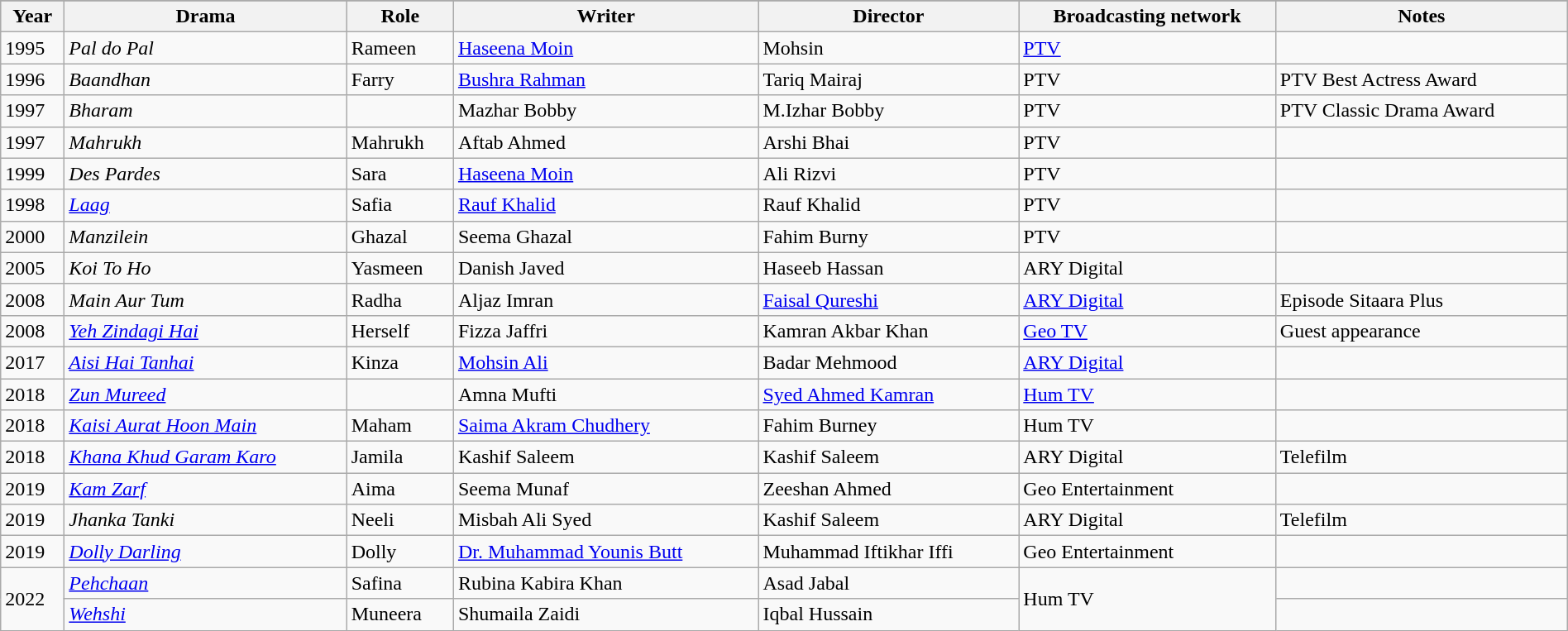<table class="wikitable" style="width:100%;">
<tr style="background:#ccc; text-align:center;">
</tr>
<tr style="background:#ccc; text-align:center;">
<th>Year</th>
<th>Drama</th>
<th>Role</th>
<th>Writer</th>
<th>Director</th>
<th>Broadcasting network</th>
<th>Notes</th>
</tr>
<tr>
<td>1995</td>
<td><em>Pal do Pal</em></td>
<td>Rameen</td>
<td><a href='#'>Haseena Moin</a></td>
<td>Mohsin</td>
<td><a href='#'>PTV</a></td>
<td></td>
</tr>
<tr>
<td>1996</td>
<td><em>Baandhan</em></td>
<td>Farry</td>
<td><a href='#'>Bushra Rahman</a></td>
<td>Tariq Mairaj</td>
<td>PTV</td>
<td>PTV Best Actress Award</td>
</tr>
<tr>
<td>1997</td>
<td><em>Bharam</em></td>
<td></td>
<td>Mazhar Bobby</td>
<td>M.Izhar Bobby</td>
<td>PTV</td>
<td>PTV Classic Drama Award</td>
</tr>
<tr>
<td>1997</td>
<td><em>Mahrukh</em></td>
<td>Mahrukh</td>
<td>Aftab Ahmed</td>
<td>Arshi Bhai</td>
<td>PTV</td>
<td></td>
</tr>
<tr>
<td>1999</td>
<td><em>Des Pardes</em></td>
<td>Sara</td>
<td><a href='#'>Haseena Moin</a></td>
<td>Ali Rizvi</td>
<td>PTV</td>
<td></td>
</tr>
<tr>
<td>1998</td>
<td><em><a href='#'>Laag</a></em></td>
<td>Safia</td>
<td><a href='#'>Rauf Khalid</a></td>
<td>Rauf Khalid</td>
<td>PTV</td>
<td></td>
</tr>
<tr>
<td>2000</td>
<td><em>Manzilein</em></td>
<td>Ghazal</td>
<td>Seema Ghazal</td>
<td>Fahim Burny</td>
<td>PTV</td>
<td></td>
</tr>
<tr>
<td>2005</td>
<td><em>Koi To Ho</em></td>
<td>Yasmeen</td>
<td>Danish Javed</td>
<td>Haseeb Hassan</td>
<td>ARY Digital</td>
<td></td>
</tr>
<tr>
<td>2008</td>
<td><em>Main Aur Tum</em></td>
<td>Radha</td>
<td>Aljaz Imran</td>
<td><a href='#'>Faisal Qureshi</a></td>
<td><a href='#'>ARY Digital</a></td>
<td>Episode Sitaara Plus</td>
</tr>
<tr>
<td>2008</td>
<td><em><a href='#'>Yeh Zindagi Hai</a></em></td>
<td>Herself</td>
<td>Fizza Jaffri</td>
<td>Kamran Akbar Khan</td>
<td><a href='#'>Geo TV</a></td>
<td>Guest appearance</td>
</tr>
<tr>
<td>2017</td>
<td><em> <a href='#'>Aisi Hai Tanhai</a></em></td>
<td>Kinza</td>
<td><a href='#'>Mohsin Ali</a></td>
<td>Badar Mehmood</td>
<td><a href='#'>ARY Digital</a></td>
<td></td>
</tr>
<tr>
<td>2018</td>
<td><em><a href='#'>Zun Mureed</a></em></td>
<td></td>
<td>Amna Mufti</td>
<td><a href='#'>Syed Ahmed Kamran</a></td>
<td><a href='#'>Hum TV</a></td>
<td></td>
</tr>
<tr>
<td>2018</td>
<td><em><a href='#'>Kaisi Aurat Hoon Main</a></em></td>
<td>Maham</td>
<td><a href='#'>Saima Akram Chudhery</a></td>
<td>Fahim Burney</td>
<td>Hum TV</td>
<td></td>
</tr>
<tr>
<td>2018</td>
<td><em> <a href='#'>Khana Khud Garam Karo</a></em></td>
<td>Jamila</td>
<td>Kashif Saleem</td>
<td>Kashif Saleem</td>
<td>ARY Digital</td>
<td>Telefilm</td>
</tr>
<tr>
<td>2019</td>
<td><em><a href='#'>Kam Zarf</a></em></td>
<td>Aima</td>
<td>Seema Munaf</td>
<td>Zeeshan Ahmed</td>
<td>Geo Entertainment</td>
<td></td>
</tr>
<tr>
<td>2019</td>
<td><em>Jhanka Tanki</em></td>
<td>Neeli</td>
<td>Misbah Ali Syed</td>
<td>Kashif Saleem</td>
<td>ARY Digital</td>
<td>Telefilm</td>
</tr>
<tr>
<td>2019</td>
<td><em><a href='#'>Dolly Darling</a></em></td>
<td>Dolly</td>
<td><a href='#'>Dr. Muhammad Younis Butt</a></td>
<td>Muhammad Iftikhar Iffi</td>
<td>Geo Entertainment</td>
<td></td>
</tr>
<tr>
<td rowspan="2">2022</td>
<td><em><a href='#'>Pehchaan</a></em></td>
<td>Safina</td>
<td>Rubina Kabira Khan</td>
<td>Asad Jabal</td>
<td rowspan="2">Hum TV</td>
<td></td>
</tr>
<tr>
<td><em><a href='#'>Wehshi</a></em></td>
<td>Muneera</td>
<td>Shumaila Zaidi</td>
<td>Iqbal Hussain</td>
<td></td>
</tr>
</table>
